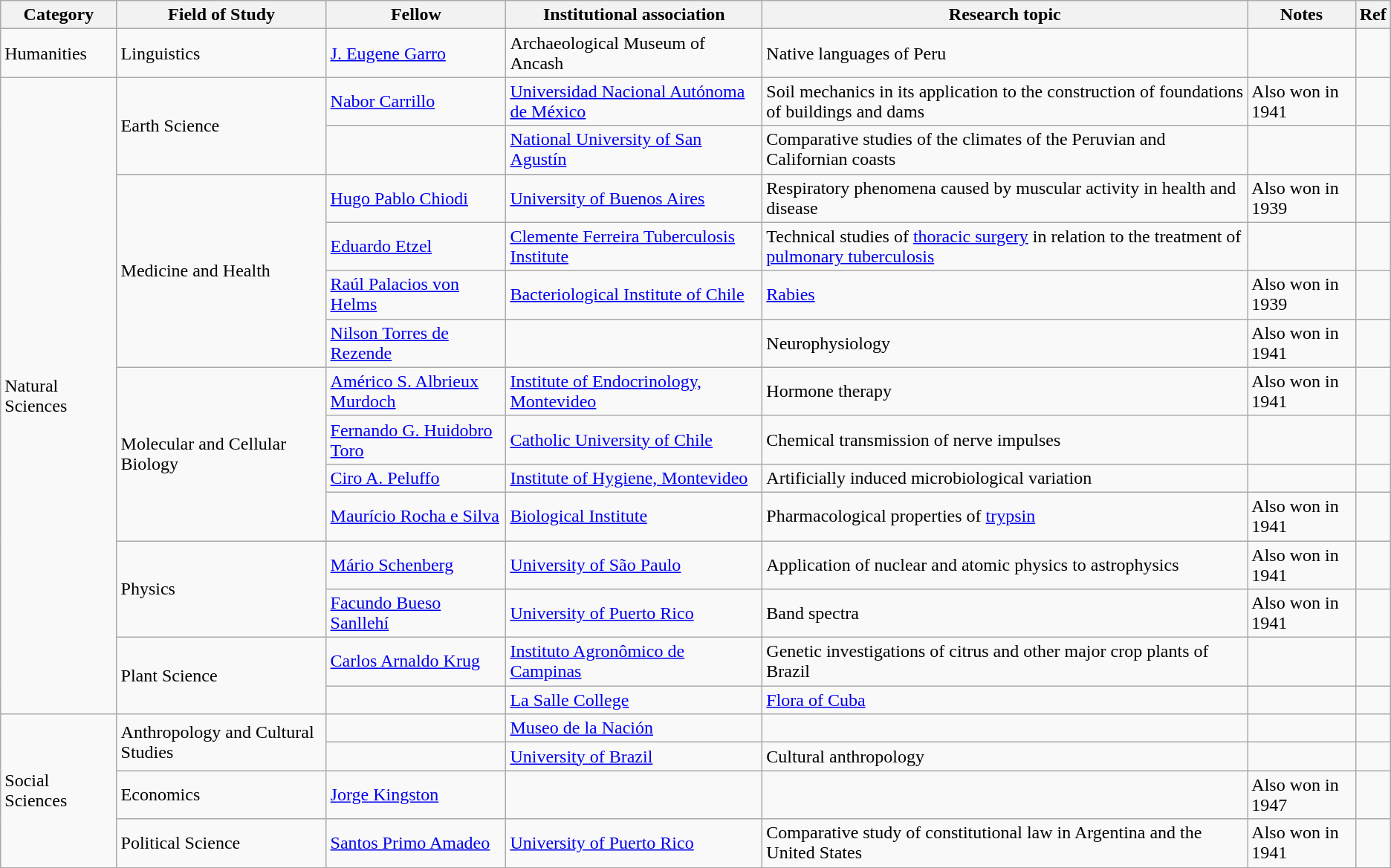<table class="wikitable sortable">
<tr>
<th>Category</th>
<th>Field of Study</th>
<th>Fellow</th>
<th>Institutional association </th>
<th>Research topic</th>
<th>Notes</th>
<th class="unsortable">Ref</th>
</tr>
<tr>
<td>Humanities</td>
<td>Linguistics</td>
<td><a href='#'>J. Eugene Garro</a></td>
<td>Archaeological Museum of Ancash</td>
<td>Native languages of Peru</td>
<td></td>
<td></td>
</tr>
<tr>
<td rowspan="14">Natural Sciences</td>
<td rowspan="2">Earth Science</td>
<td><a href='#'>Nabor Carrillo</a></td>
<td><a href='#'>Universidad Nacional Autónoma de México</a></td>
<td>Soil mechanics in its application to the construction of foundations of buildings and dams</td>
<td>Also won in 1941</td>
<td></td>
</tr>
<tr>
<td></td>
<td><a href='#'>National University of San Agustín</a></td>
<td>Comparative studies of the climates of the Peruvian and Californian coasts</td>
<td></td>
<td></td>
</tr>
<tr>
<td rowspan="4">Medicine and Health</td>
<td><a href='#'>Hugo Pablo Chiodi</a></td>
<td><a href='#'>University of Buenos Aires</a></td>
<td>Respiratory phenomena caused by muscular activity in health and disease</td>
<td>Also won in 1939</td>
<td></td>
</tr>
<tr>
<td><a href='#'>Eduardo Etzel</a></td>
<td><a href='#'>Clemente Ferreira Tuberculosis Institute</a></td>
<td>Technical studies of <a href='#'>thoracic surgery</a> in relation to the treatment of <a href='#'>pulmonary tuberculosis</a></td>
<td></td>
<td></td>
</tr>
<tr>
<td><a href='#'>Raúl Palacios von Helms</a></td>
<td><a href='#'>Bacteriological Institute of Chile</a></td>
<td><a href='#'>Rabies</a></td>
<td>Also won in 1939</td>
<td></td>
</tr>
<tr>
<td><a href='#'>Nilson Torres de Rezende</a></td>
<td></td>
<td>Neurophysiology</td>
<td>Also won in 1941</td>
<td></td>
</tr>
<tr>
<td rowspan="4">Molecular and Cellular Biology</td>
<td><a href='#'>Américo S. Albrieux Murdoch</a></td>
<td><a href='#'>Institute of Endocrinology, Montevideo</a></td>
<td>Hormone therapy</td>
<td>Also won in 1941</td>
<td></td>
</tr>
<tr>
<td><a href='#'>Fernando G. Huidobro Toro</a></td>
<td><a href='#'>Catholic University of Chile</a></td>
<td>Chemical transmission of nerve impulses</td>
<td></td>
<td></td>
</tr>
<tr>
<td><a href='#'>Ciro A. Peluffo</a></td>
<td><a href='#'>Institute of Hygiene, Montevideo</a></td>
<td>Artificially induced microbiological variation</td>
<td></td>
<td></td>
</tr>
<tr>
<td><a href='#'>Maurício Rocha e Silva</a></td>
<td><a href='#'>Biological Institute</a></td>
<td>Pharmacological properties of <a href='#'>trypsin</a></td>
<td>Also won in 1941</td>
<td></td>
</tr>
<tr>
<td rowspan="2">Physics</td>
<td><a href='#'>Mário Schenberg</a></td>
<td><a href='#'>University of São Paulo</a></td>
<td>Application of nuclear and atomic physics to astrophysics</td>
<td>Also won in 1941</td>
<td></td>
</tr>
<tr>
<td><a href='#'>Facundo Bueso Sanllehí</a></td>
<td><a href='#'>University of Puerto Rico</a></td>
<td>Band spectra</td>
<td>Also won in 1941</td>
<td></td>
</tr>
<tr>
<td rowspan="2">Plant Science</td>
<td><a href='#'>Carlos Arnaldo Krug</a></td>
<td><a href='#'>Instituto Agronômico de Campinas</a></td>
<td>Genetic investigations of citrus and other major crop plants of Brazil</td>
<td></td>
<td></td>
</tr>
<tr>
<td></td>
<td><a href='#'>La Salle College</a></td>
<td><a href='#'>Flora of Cuba</a></td>
<td></td>
<td></td>
</tr>
<tr>
<td rowspan="4">Social Sciences</td>
<td rowspan="2">Anthropology and Cultural Studies</td>
<td></td>
<td><a href='#'>Museo de la Nación</a></td>
<td></td>
<td></td>
<td></td>
</tr>
<tr>
<td></td>
<td><a href='#'>University of Brazil</a></td>
<td>Cultural anthropology</td>
<td></td>
<td></td>
</tr>
<tr>
<td>Economics</td>
<td><a href='#'>Jorge Kingston</a></td>
<td></td>
<td></td>
<td>Also won in 1947</td>
<td></td>
</tr>
<tr>
<td>Political Science</td>
<td><a href='#'>Santos Primo Amadeo</a></td>
<td><a href='#'>University of Puerto Rico</a></td>
<td>Comparative study of constitutional law in Argentina and the United States</td>
<td>Also won in 1941</td>
<td></td>
</tr>
</table>
